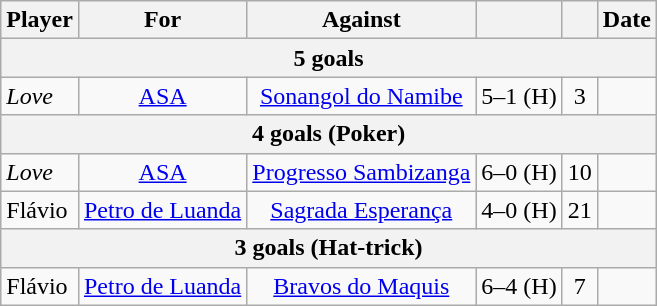<table class="wikitable sortable">
<tr>
<th>Player</th>
<th>For</th>
<th>Against</th>
<th style="text-align:center"></th>
<th></th>
<th>Date</th>
</tr>
<tr>
<th colspan=6>5 goals</th>
</tr>
<tr>
<td align="left"> <em>Love</em></td>
<td align=center><a href='#'>ASA</a></td>
<td align=center><a href='#'>Sonangol do Namibe</a></td>
<td align=center>5–1 (H)</td>
<td align=center>3</td>
<td></td>
</tr>
<tr>
<th colspan="6">4 goals (Poker)</th>
</tr>
<tr>
<td align="left"> <em>Love</em></td>
<td align=center><a href='#'>ASA</a></td>
<td align=center><a href='#'>Progresso Sambizanga</a></td>
<td align=center>6–0 (H)</td>
<td align=center>10</td>
<td></td>
</tr>
<tr>
<td> Flávio</td>
<td align=center><a href='#'>Petro de Luanda</a></td>
<td align=center><a href='#'>Sagrada Esperança</a></td>
<td align=center>4–0 (H)</td>
<td align=center>21</td>
<td></td>
</tr>
<tr>
<th colspan=6>3 goals (Hat-trick)</th>
</tr>
<tr>
<td> Flávio</td>
<td align=center><a href='#'>Petro de Luanda</a></td>
<td align=center><a href='#'>Bravos do Maquis</a></td>
<td align=center>6–4 (H)</td>
<td align=center>7</td>
<td></td>
</tr>
</table>
